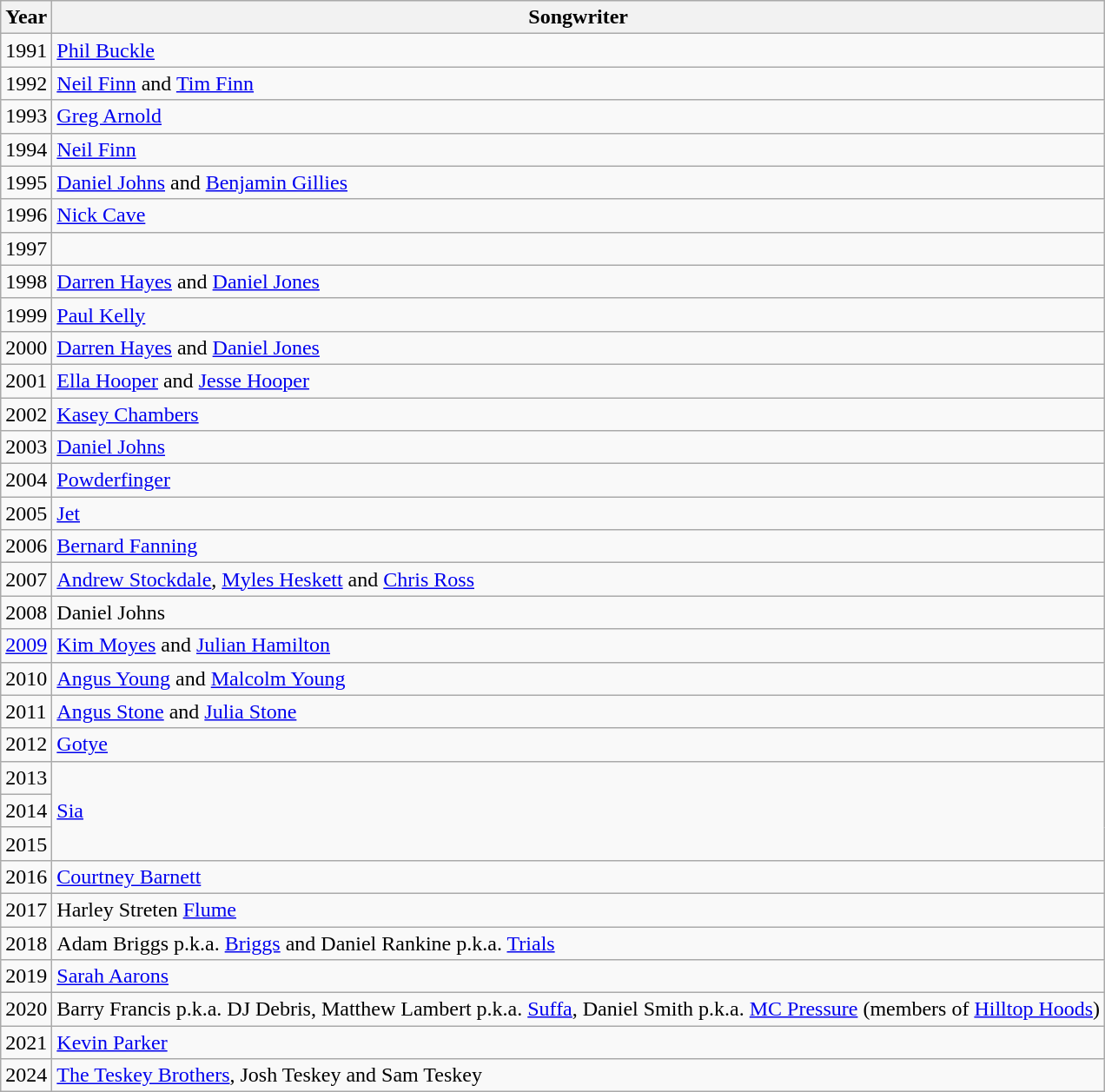<table class="wikitable">
<tr>
<th>Year</th>
<th>Songwriter</th>
</tr>
<tr>
<td>1991</td>
<td><a href='#'>Phil Buckle</a></td>
</tr>
<tr>
<td>1992</td>
<td><a href='#'>Neil Finn</a> and <a href='#'>Tim Finn</a></td>
</tr>
<tr>
<td>1993</td>
<td><a href='#'>Greg Arnold</a></td>
</tr>
<tr>
<td>1994</td>
<td><a href='#'>Neil Finn</a></td>
</tr>
<tr>
<td>1995</td>
<td><a href='#'>Daniel Johns</a> and <a href='#'>Benjamin Gillies</a></td>
</tr>
<tr>
<td>1996</td>
<td><a href='#'>Nick Cave</a></td>
</tr>
<tr>
<td>1997</td>
<td></td>
</tr>
<tr>
<td>1998</td>
<td><a href='#'>Darren Hayes</a> and <a href='#'>Daniel Jones</a></td>
</tr>
<tr>
<td>1999</td>
<td><a href='#'>Paul Kelly</a></td>
</tr>
<tr>
<td>2000</td>
<td><a href='#'>Darren Hayes</a> and <a href='#'>Daniel Jones</a></td>
</tr>
<tr>
<td>2001</td>
<td><a href='#'>Ella Hooper</a> and <a href='#'>Jesse Hooper</a></td>
</tr>
<tr>
<td>2002</td>
<td><a href='#'>Kasey Chambers</a></td>
</tr>
<tr>
<td>2003</td>
<td><a href='#'>Daniel Johns</a></td>
</tr>
<tr>
<td>2004</td>
<td><a href='#'>Powderfinger</a></td>
</tr>
<tr>
<td>2005</td>
<td><a href='#'>Jet</a></td>
</tr>
<tr>
<td>2006</td>
<td><a href='#'>Bernard Fanning</a></td>
</tr>
<tr>
<td>2007</td>
<td><a href='#'>Andrew Stockdale</a>, <a href='#'>Myles Heskett</a> and <a href='#'>Chris Ross</a></td>
</tr>
<tr>
<td>2008</td>
<td>Daniel Johns</td>
</tr>
<tr>
<td><a href='#'>2009</a></td>
<td><a href='#'>Kim Moyes</a> and <a href='#'>Julian Hamilton</a></td>
</tr>
<tr>
<td>2010</td>
<td><a href='#'>Angus Young</a> and <a href='#'>Malcolm Young</a></td>
</tr>
<tr>
<td>2011</td>
<td><a href='#'>Angus Stone</a> and <a href='#'>Julia Stone</a></td>
</tr>
<tr>
<td>2012</td>
<td><a href='#'>Gotye</a></td>
</tr>
<tr>
<td>2013</td>
<td rowspan="3"><a href='#'>Sia</a></td>
</tr>
<tr>
<td>2014</td>
</tr>
<tr>
<td>2015</td>
</tr>
<tr>
<td>2016</td>
<td><a href='#'>Courtney Barnett</a></td>
</tr>
<tr>
<td>2017</td>
<td>Harley Streten  <a href='#'>Flume</a></td>
</tr>
<tr>
<td>2018</td>
<td>Adam Briggs p.k.a. <a href='#'>Briggs</a> and Daniel Rankine p.k.a. <a href='#'>Trials</a></td>
</tr>
<tr>
<td>2019</td>
<td><a href='#'>Sarah Aarons</a></td>
</tr>
<tr>
<td>2020</td>
<td>Barry Francis p.k.a. DJ Debris, Matthew Lambert p.k.a. <a href='#'>Suffa</a>, Daniel Smith p.k.a. <a href='#'>MC Pressure</a> (members of <a href='#'>Hilltop Hoods</a>)</td>
</tr>
<tr>
<td>2021</td>
<td><a href='#'>Kevin Parker</a></td>
</tr>
<tr>
<td>2024</td>
<td><a href='#'>The Teskey Brothers</a>, Josh Teskey and Sam Teskey</td>
</tr>
</table>
